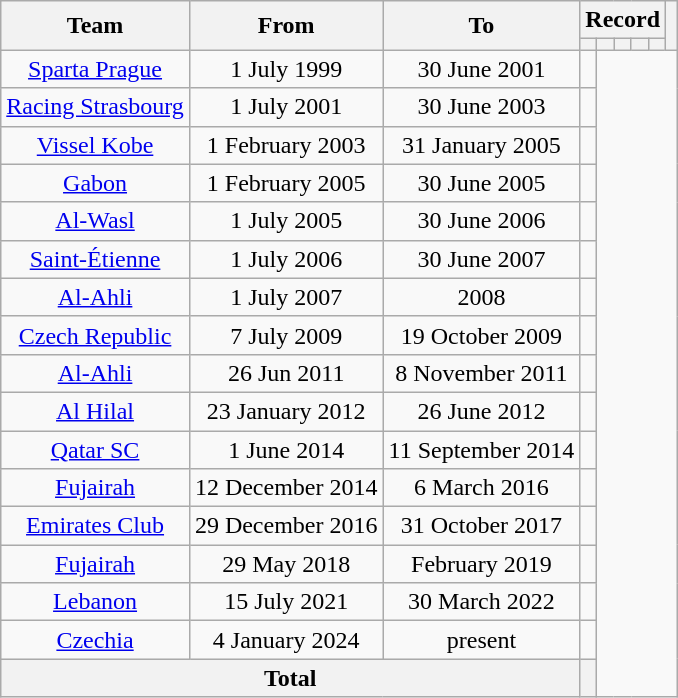<table class="wikitable" style="text-align:center">
<tr>
<th rowspan="2">Team</th>
<th rowspan="2">From</th>
<th rowspan="2">To</th>
<th colspan="5">Record</th>
<th rowspan="2"></th>
</tr>
<tr>
<th></th>
<th></th>
<th></th>
<th></th>
<th></th>
</tr>
<tr>
<td><a href='#'>Sparta Prague</a></td>
<td>1 July 1999</td>
<td>30 June 2001<br></td>
<td></td>
</tr>
<tr>
<td><a href='#'>Racing Strasbourg</a></td>
<td>1 July 2001</td>
<td>30 June 2003<br></td>
<td></td>
</tr>
<tr>
<td><a href='#'>Vissel Kobe</a></td>
<td>1 February 2003</td>
<td>31 January 2005<br></td>
<td></td>
</tr>
<tr>
<td><a href='#'>Gabon</a></td>
<td>1 February 2005</td>
<td>30 June 2005<br></td>
<td></td>
</tr>
<tr>
<td><a href='#'>Al-Wasl</a></td>
<td>1 July 2005</td>
<td>30 June 2006<br></td>
<td></td>
</tr>
<tr>
<td><a href='#'>Saint-Étienne</a></td>
<td>1 July 2006</td>
<td>30 June 2007<br></td>
<td></td>
</tr>
<tr>
<td><a href='#'>Al-Ahli</a></td>
<td>1 July 2007</td>
<td>2008<br></td>
<td></td>
</tr>
<tr>
<td><a href='#'>Czech Republic</a></td>
<td>7 July 2009</td>
<td>19 October 2009<br></td>
<td></td>
</tr>
<tr>
<td><a href='#'>Al-Ahli</a></td>
<td>26 Jun 2011</td>
<td>8 November 2011<br></td>
<td></td>
</tr>
<tr>
<td><a href='#'>Al Hilal</a></td>
<td>23 January 2012</td>
<td>26 June 2012<br></td>
<td></td>
</tr>
<tr>
<td><a href='#'>Qatar SC</a></td>
<td>1 June 2014</td>
<td>11 September 2014<br></td>
<td></td>
</tr>
<tr>
<td><a href='#'>Fujairah</a></td>
<td>12 December 2014</td>
<td>6 March 2016<br></td>
<td></td>
</tr>
<tr>
<td><a href='#'>Emirates Club</a></td>
<td>29 December 2016</td>
<td>31 October 2017<br></td>
<td></td>
</tr>
<tr>
<td><a href='#'>Fujairah</a></td>
<td>29 May 2018</td>
<td>February 2019<br></td>
<td></td>
</tr>
<tr>
<td><a href='#'>Lebanon</a></td>
<td>15 July 2021</td>
<td>30 March 2022<br></td>
<td></td>
</tr>
<tr>
<td><a href='#'>Czechia</a></td>
<td>4 January 2024</td>
<td>present<br></td>
<td></td>
</tr>
<tr>
<th colspan="3">Total<br></th>
<th></th>
</tr>
</table>
